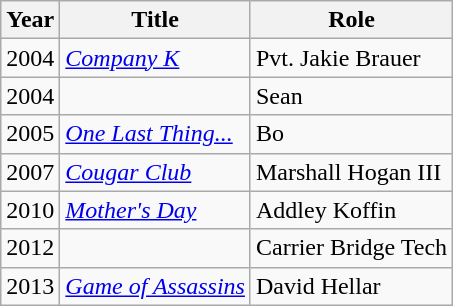<table class="wikitable sortable">
<tr>
<th>Year</th>
<th>Title</th>
<th>Role</th>
</tr>
<tr>
<td>2004</td>
<td><em><a href='#'>Company K</a></em></td>
<td>Pvt. Jakie Brauer</td>
</tr>
<tr>
<td>2004</td>
<td><em></em></td>
<td>Sean</td>
</tr>
<tr>
<td>2005</td>
<td><em><a href='#'>One Last Thing...</a></em></td>
<td>Bo</td>
</tr>
<tr>
<td>2007</td>
<td><em><a href='#'>Cougar Club</a></em></td>
<td>Marshall Hogan III</td>
</tr>
<tr>
<td>2010</td>
<td><em><a href='#'>Mother's Day</a></em></td>
<td>Addley Koffin</td>
</tr>
<tr>
<td>2012</td>
<td><em></em></td>
<td>Carrier Bridge Tech</td>
</tr>
<tr>
<td>2013</td>
<td><em><a href='#'>Game of Assassins</a></em></td>
<td>David Hellar</td>
</tr>
</table>
